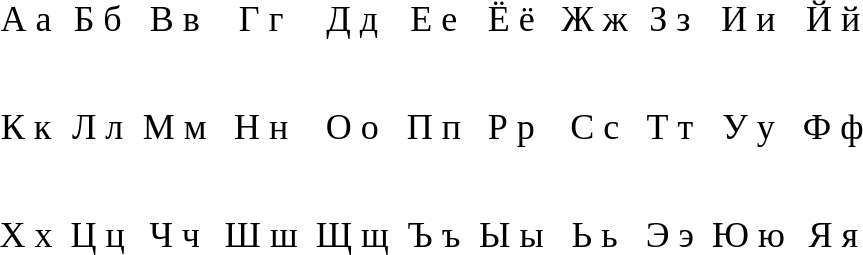<table class=standard cellpadding=5 style="font-size: 1.5em; line-height: 2.5em; text-align: center;">
<tr>
<td style=«width:3em;»>А а</td>
<td style=«width:3em;»>Б б</td>
<td style=«width:3em;»>В в</td>
<td style=«width:3em;»>Г г</td>
<td style=«width:3em;»>Д д</td>
<td style=«width:3em;»>Е е</td>
<td style=«width:3em;»>Ё ё</td>
<td style=«width:3em;»>Ж ж</td>
<td style=«width:3em;»>З з</td>
<td style=«width:3em;»>И и</td>
<td style=«width:3em;»>Й й</td>
</tr>
<tr>
<td style=«width:3em;»>К к</td>
<td style=«width:3em;»>Л л</td>
<td style=«width:3em;»>М м</td>
<td style=«width:3em;»>Н н</td>
<td style=«width:3em;»>О о</td>
<td style=«width:3em;»>П п</td>
<td style=«width:3em;»>Р р</td>
<td style=«width:3em;»>С с</td>
<td style=«width:3em;»>Т т</td>
<td style=«width:3em;»>У у</td>
<td style=«width:3em;»>Ф ф</td>
</tr>
<tr>
<td style=«width:3em;»>Х х</td>
<td style=«width:3em;»>Ц ц</td>
<td style=«width:3em;»>Ч ч</td>
<td style=«width:3em;»>Ш ш</td>
<td style=«width:3em;»>Щ щ</td>
<td style=«width:3em;»>Ъ ъ</td>
<td style=«width:3em;»>Ы ы</td>
<td style=«width:3em;»>Ь ь</td>
<td style=«width:3em;»>Э э</td>
<td style=«width:3em;»>Ю ю</td>
<td style=«width:3em;»>Я я</td>
</tr>
</table>
